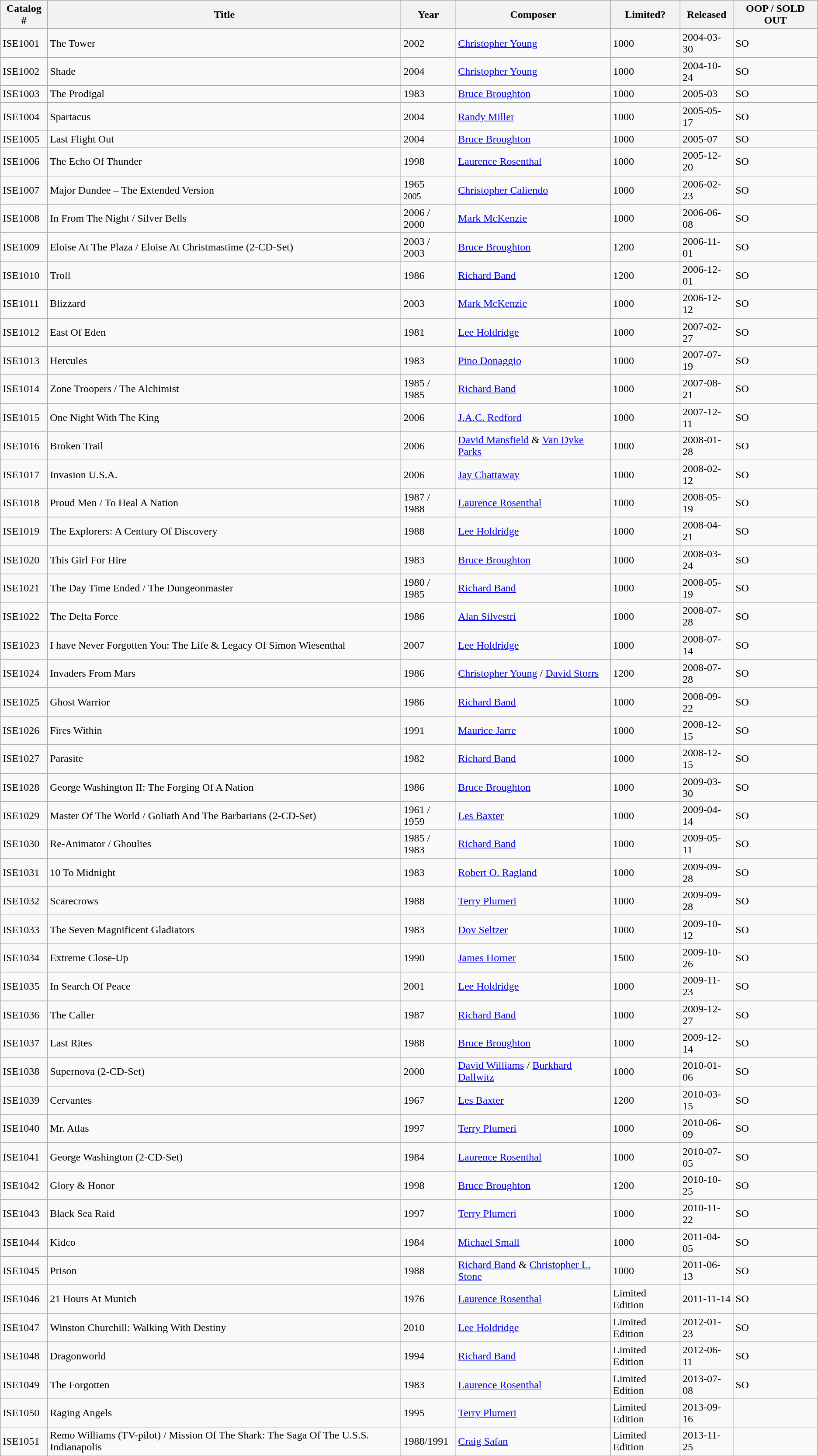<table class="wikitable sortable" border="1">
<tr>
<th>Catalog #</th>
<th>Title</th>
<th>Year</th>
<th>Composer</th>
<th>Limited?</th>
<th>Released</th>
<th>OOP / SOLD OUT</th>
</tr>
<tr>
<td>ISE1001</td>
<td>The Tower</td>
<td>2002</td>
<td><a href='#'>Christopher Young</a></td>
<td>1000</td>
<td>2004-03-30</td>
<td>SO</td>
</tr>
<tr>
<td>ISE1002</td>
<td>Shade</td>
<td>2004</td>
<td><a href='#'>Christopher Young</a></td>
<td>1000</td>
<td>2004-10-24</td>
<td>SO</td>
</tr>
<tr>
<td>ISE1003</td>
<td>The Prodigal</td>
<td>1983</td>
<td><a href='#'>Bruce Broughton</a></td>
<td>1000</td>
<td>2005-03</td>
<td>SO</td>
</tr>
<tr>
<td>ISE1004</td>
<td>Spartacus</td>
<td>2004</td>
<td><a href='#'>Randy Miller</a></td>
<td>1000</td>
<td>2005-05-17</td>
<td>SO</td>
</tr>
<tr>
<td>ISE1005</td>
<td>Last Flight Out</td>
<td>2004</td>
<td><a href='#'>Bruce Broughton</a></td>
<td>1000</td>
<td>2005-07</td>
<td>SO</td>
</tr>
<tr>
<td>ISE1006</td>
<td>The Echo Of Thunder</td>
<td>1998</td>
<td><a href='#'>Laurence Rosenthal</a></td>
<td>1000</td>
<td>2005-12-20</td>
<td>SO</td>
</tr>
<tr>
<td>ISE1007</td>
<td>Major Dundee – The Extended Version</td>
<td>1965<br><small>2005</small></td>
<td><a href='#'>Christopher Caliendo</a></td>
<td>1000</td>
<td>2006-02-23</td>
<td>SO</td>
</tr>
<tr>
<td>ISE1008</td>
<td>In From The Night / Silver Bells</td>
<td>2006 / 2000</td>
<td><a href='#'>Mark McKenzie</a></td>
<td>1000</td>
<td>2006-06-08</td>
<td>SO</td>
</tr>
<tr>
<td>ISE1009</td>
<td>Eloise At The Plaza / Eloise At Christmastime (2-CD-Set)</td>
<td>2003 / 2003</td>
<td><a href='#'>Bruce Broughton</a></td>
<td>1200</td>
<td>2006-11-01</td>
<td>SO</td>
</tr>
<tr>
<td>ISE1010</td>
<td>Troll</td>
<td>1986</td>
<td><a href='#'>Richard Band</a></td>
<td>1200</td>
<td>2006-12-01</td>
<td>SO</td>
</tr>
<tr>
<td>ISE1011</td>
<td>Blizzard</td>
<td>2003</td>
<td><a href='#'>Mark McKenzie</a></td>
<td>1000</td>
<td>2006-12-12</td>
<td>SO</td>
</tr>
<tr>
<td>ISE1012</td>
<td>East Of Eden</td>
<td>1981</td>
<td><a href='#'>Lee Holdridge</a></td>
<td>1000</td>
<td>2007-02-27</td>
<td>SO</td>
</tr>
<tr>
<td>ISE1013</td>
<td>Hercules</td>
<td>1983</td>
<td><a href='#'>Pino Donaggio</a></td>
<td>1000</td>
<td>2007-07-19</td>
<td>SO</td>
</tr>
<tr>
<td>ISE1014</td>
<td>Zone Troopers / The Alchimist</td>
<td>1985 / 1985</td>
<td><a href='#'>Richard Band</a></td>
<td>1000</td>
<td>2007-08-21</td>
<td>SO</td>
</tr>
<tr>
<td>ISE1015</td>
<td>One Night With The King</td>
<td>2006</td>
<td><a href='#'>J.A.C. Redford</a></td>
<td>1000</td>
<td>2007-12-11</td>
<td>SO</td>
</tr>
<tr>
<td>ISE1016</td>
<td>Broken Trail</td>
<td>2006</td>
<td><a href='#'>David Mansfield</a> & <a href='#'>Van Dyke Parks</a></td>
<td>1000</td>
<td>2008-01-28</td>
<td>SO</td>
</tr>
<tr>
<td>ISE1017</td>
<td>Invasion U.S.A.</td>
<td>2006</td>
<td><a href='#'>Jay Chattaway</a></td>
<td>1000</td>
<td>2008-02-12</td>
<td>SO</td>
</tr>
<tr>
<td>ISE1018</td>
<td>Proud Men / To Heal A Nation</td>
<td>1987 / 1988</td>
<td><a href='#'>Laurence Rosenthal</a></td>
<td>1000</td>
<td>2008-05-19</td>
<td>SO</td>
</tr>
<tr>
<td>ISE1019</td>
<td>The Explorers: A Century Of Discovery</td>
<td>1988</td>
<td><a href='#'>Lee Holdridge</a></td>
<td>1000</td>
<td>2008-04-21</td>
<td>SO</td>
</tr>
<tr>
<td>ISE1020</td>
<td>This Girl For Hire</td>
<td>1983</td>
<td><a href='#'>Bruce Broughton</a></td>
<td>1000</td>
<td>2008-03-24</td>
<td>SO</td>
</tr>
<tr>
<td>ISE1021</td>
<td>The Day Time Ended / The Dungeonmaster</td>
<td>1980 / 1985</td>
<td><a href='#'>Richard Band</a></td>
<td>1000</td>
<td>2008-05-19</td>
<td>SO</td>
</tr>
<tr>
<td>ISE1022</td>
<td>The Delta Force</td>
<td>1986</td>
<td><a href='#'>Alan Silvestri</a></td>
<td>1000</td>
<td>2008-07-28</td>
<td>SO</td>
</tr>
<tr>
<td>ISE1023</td>
<td>I have Never Forgotten You: The Life & Legacy Of Simon Wiesenthal</td>
<td>2007</td>
<td><a href='#'>Lee Holdridge</a></td>
<td>1000</td>
<td>2008-07-14</td>
<td>SO</td>
</tr>
<tr>
<td>ISE1024</td>
<td>Invaders From Mars</td>
<td>1986</td>
<td><a href='#'>Christopher Young</a> / <a href='#'>David Storrs</a></td>
<td>1200</td>
<td>2008-07-28</td>
<td>SO</td>
</tr>
<tr>
<td>ISE1025</td>
<td>Ghost Warrior</td>
<td>1986</td>
<td><a href='#'>Richard Band</a></td>
<td>1000</td>
<td>2008-09-22</td>
<td>SO</td>
</tr>
<tr>
<td>ISE1026</td>
<td>Fires Within</td>
<td>1991</td>
<td><a href='#'>Maurice Jarre</a></td>
<td>1000</td>
<td>2008-12-15</td>
<td>SO</td>
</tr>
<tr>
<td>ISE1027</td>
<td>Parasite</td>
<td>1982</td>
<td><a href='#'>Richard Band</a></td>
<td>1000</td>
<td>2008-12-15</td>
<td>SO</td>
</tr>
<tr>
<td>ISE1028</td>
<td>George Washington II: The Forging Of A Nation</td>
<td>1986</td>
<td><a href='#'>Bruce Broughton</a></td>
<td>1000</td>
<td>2009-03-30</td>
<td>SO</td>
</tr>
<tr>
<td>ISE1029</td>
<td>Master Of The World / Goliath And The Barbarians (2-CD-Set)</td>
<td>1961 / 1959</td>
<td><a href='#'>Les Baxter</a></td>
<td>1000</td>
<td>2009-04-14</td>
<td>SO</td>
</tr>
<tr>
<td>ISE1030</td>
<td>Re-Animator / Ghoulies</td>
<td>1985 / 1983</td>
<td><a href='#'>Richard Band</a></td>
<td>1000</td>
<td>2009-05-11</td>
<td>SO</td>
</tr>
<tr>
<td>ISE1031</td>
<td>10 To Midnight</td>
<td>1983</td>
<td><a href='#'>Robert O. Ragland</a></td>
<td>1000</td>
<td>2009-09-28</td>
<td>SO</td>
</tr>
<tr>
<td>ISE1032</td>
<td>Scarecrows</td>
<td>1988</td>
<td><a href='#'>Terry Plumeri</a></td>
<td>1000</td>
<td>2009-09-28</td>
<td>SO</td>
</tr>
<tr>
<td>ISE1033</td>
<td>The Seven Magnificent Gladiators</td>
<td>1983</td>
<td><a href='#'>Dov Seltzer</a></td>
<td>1000</td>
<td>2009-10-12</td>
<td>SO</td>
</tr>
<tr>
<td>ISE1034</td>
<td>Extreme Close-Up</td>
<td>1990</td>
<td><a href='#'>James Horner</a></td>
<td>1500</td>
<td>2009-10-26</td>
<td>SO</td>
</tr>
<tr>
<td>ISE1035</td>
<td>In Search Of Peace</td>
<td>2001</td>
<td><a href='#'>Lee Holdridge</a></td>
<td>1000</td>
<td>2009-11-23</td>
<td>SO</td>
</tr>
<tr>
<td>ISE1036</td>
<td>The Caller</td>
<td>1987</td>
<td><a href='#'>Richard Band</a></td>
<td>1000</td>
<td>2009-12-27</td>
<td>SO</td>
</tr>
<tr>
<td>ISE1037</td>
<td>Last Rites</td>
<td>1988</td>
<td><a href='#'>Bruce Broughton</a></td>
<td>1000</td>
<td>2009-12-14</td>
<td>SO</td>
</tr>
<tr>
<td>ISE1038</td>
<td>Supernova (2-CD-Set)</td>
<td>2000</td>
<td><a href='#'>David Williams</a> / <a href='#'>Burkhard Dallwitz</a></td>
<td>1000</td>
<td>2010-01-06</td>
<td>SO</td>
</tr>
<tr>
<td>ISE1039</td>
<td>Cervantes</td>
<td>1967</td>
<td><a href='#'>Les Baxter</a></td>
<td>1200</td>
<td>2010-03-15</td>
<td>SO</td>
</tr>
<tr>
<td>ISE1040</td>
<td>Mr. Atlas</td>
<td>1997</td>
<td><a href='#'>Terry Plumeri</a></td>
<td>1000</td>
<td>2010-06-09</td>
<td>SO</td>
</tr>
<tr>
<td>ISE1041</td>
<td>George Washington (2-CD-Set)</td>
<td>1984</td>
<td><a href='#'>Laurence Rosenthal</a></td>
<td>1000</td>
<td>2010-07-05</td>
<td>SO</td>
</tr>
<tr>
<td>ISE1042</td>
<td>Glory & Honor</td>
<td>1998</td>
<td><a href='#'>Bruce Broughton</a></td>
<td>1200</td>
<td>2010-10-25</td>
<td>SO</td>
</tr>
<tr>
<td>ISE1043</td>
<td>Black Sea Raid</td>
<td>1997</td>
<td><a href='#'>Terry Plumeri</a></td>
<td>1000</td>
<td>2010-11-22</td>
<td>SO</td>
</tr>
<tr>
<td>ISE1044</td>
<td>Kidco</td>
<td>1984</td>
<td><a href='#'>Michael Small</a></td>
<td>1000</td>
<td>2011-04-05</td>
<td>SO</td>
</tr>
<tr>
<td>ISE1045</td>
<td>Prison</td>
<td>1988</td>
<td><a href='#'>Richard Band</a> & <a href='#'>Christopher L. Stone</a></td>
<td>1000</td>
<td>2011-06-13</td>
<td>SO</td>
</tr>
<tr>
<td>ISE1046</td>
<td>21 Hours At Munich</td>
<td>1976</td>
<td><a href='#'>Laurence Rosenthal</a></td>
<td>Limited Edition</td>
<td>2011-11-14</td>
<td>SO</td>
</tr>
<tr>
<td>ISE1047</td>
<td>Winston Churchill: Walking With Destiny</td>
<td>2010</td>
<td><a href='#'>Lee Holdridge</a></td>
<td>Limited Edition</td>
<td>2012-01-23</td>
<td>SO</td>
</tr>
<tr>
<td>ISE1048</td>
<td>Dragonworld</td>
<td>1994</td>
<td><a href='#'>Richard Band</a></td>
<td>Limited Edition</td>
<td>2012-06-11</td>
<td>SO</td>
</tr>
<tr>
<td>ISE1049</td>
<td>The Forgotten</td>
<td>1983</td>
<td><a href='#'>Laurence Rosenthal</a></td>
<td>Limited Edition</td>
<td>2013-07-08</td>
<td>SO</td>
</tr>
<tr>
<td>ISE1050</td>
<td>Raging Angels</td>
<td>1995</td>
<td><a href='#'>Terry Plumeri</a></td>
<td>Limited Edition</td>
<td>2013-09-16</td>
<td></td>
</tr>
<tr>
<td>ISE1051</td>
<td>Remo Williams (TV-pilot) / Mission Of The Shark: The Saga Of The U.S.S. Indianapolis</td>
<td>1988/1991</td>
<td><a href='#'>Craig Safan</a></td>
<td>Limited Edition</td>
<td>2013-11-25</td>
<td></td>
</tr>
<tr>
</tr>
</table>
